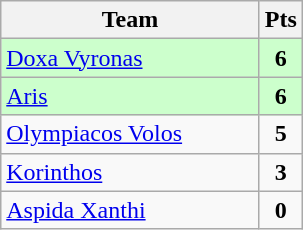<table class="wikitable" style="text-align: center;">
<tr>
<th width=165>Team</th>
<th width=20>Pts</th>
</tr>
<tr bgcolor="#ccffcc">
<td align=left><a href='#'>Doxa Vyronas</a></td>
<td><strong>6</strong></td>
</tr>
<tr bgcolor="#ccffcc">
<td align=left><a href='#'>Aris</a></td>
<td><strong>6</strong></td>
</tr>
<tr>
<td align=left><a href='#'>Olympiacos Volos</a></td>
<td><strong>5</strong></td>
</tr>
<tr>
<td align=left><a href='#'>Korinthos</a></td>
<td><strong>3</strong></td>
</tr>
<tr>
<td align=left><a href='#'>Aspida Xanthi</a></td>
<td><strong>0</strong></td>
</tr>
</table>
